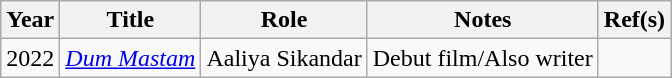<table class="wikitable">
<tr>
<th>Year</th>
<th>Title</th>
<th>Role</th>
<th>Notes</th>
<th>Ref(s)</th>
</tr>
<tr>
<td>2022</td>
<td><em><a href='#'>Dum Mastam</a></em></td>
<td>Aaliya Sikandar</td>
<td>Debut film/Also writer</td>
<td></td>
</tr>
</table>
